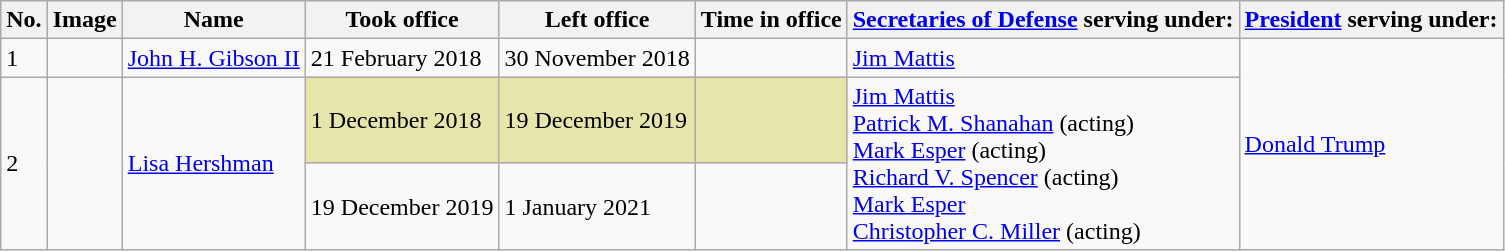<table class="wikitable sortable">
<tr>
<th>No.</th>
<th>Image</th>
<th>Name</th>
<th>Took office</th>
<th>Left office</th>
<th>Time in office</th>
<th><a href='#'>Secretaries of Defense</a> serving under:</th>
<th><a href='#'>President</a> serving under:</th>
</tr>
<tr>
<td>1</td>
<td></td>
<td><a href='#'>John H. Gibson II</a></td>
<td>21 February 2018</td>
<td>30 November 2018</td>
<td></td>
<td><a href='#'>Jim Mattis</a></td>
<td rowspan="3"><a href='#'>Donald Trump</a></td>
</tr>
<tr>
<td rowspan="2">2</td>
<td rowspan="2"></td>
<td rowspan="2"><a href='#'>Lisa Hershman</a></td>
<td style="background:#e6e6aa;">1 December 2018</td>
<td style="background:#e6e6aa;">19 December 2019</td>
<td style="background:#e6e6aa;"></td>
<td rowspan="2"><a href='#'>Jim Mattis</a><br><a href='#'>Patrick M. Shanahan</a> (acting)<br><a href='#'>Mark Esper</a> (acting)<br><a href='#'>Richard V. Spencer</a> (acting)<br><a href='#'>Mark Esper</a><br><a href='#'>Christopher C. Miller</a> (acting)</td>
</tr>
<tr>
<td>19 December 2019</td>
<td>1 January 2021</td>
<td></td>
</tr>
</table>
